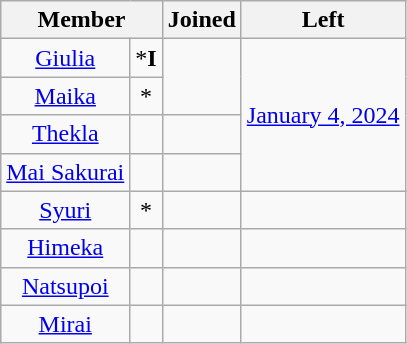<table class="wikitable sortable" style="text-align:center;">
<tr>
<th colspan="2">Member</th>
<th>Joined</th>
<th>Left</th>
</tr>
<tr>
<td><a href='#'>Giulia</a></td>
<td>*<strong>I</strong></td>
<td rowspan=2></td>
<td rowspan=4><a href='#'>January 4, 2024</a></td>
</tr>
<tr>
<td><a href='#'>Maika</a></td>
<td>*</td>
</tr>
<tr>
<td><a href='#'>Thekla</a></td>
<td></td>
<td></td>
</tr>
<tr>
<td><a href='#'>Mai Sakurai</a></td>
<td></td>
<td></td>
</tr>
<tr>
<td><a href='#'>Syuri</a></td>
<td>*</td>
<td></td>
<td></td>
</tr>
<tr>
<td><a href='#'>Himeka</a></td>
<td></td>
<td></td>
<td></td>
</tr>
<tr>
<td><a href='#'>Natsupoi</a></td>
<td></td>
<td></td>
<td></td>
</tr>
<tr>
<td><a href='#'>Mirai</a></td>
<td></td>
<td></td>
<td></td>
</tr>
</table>
